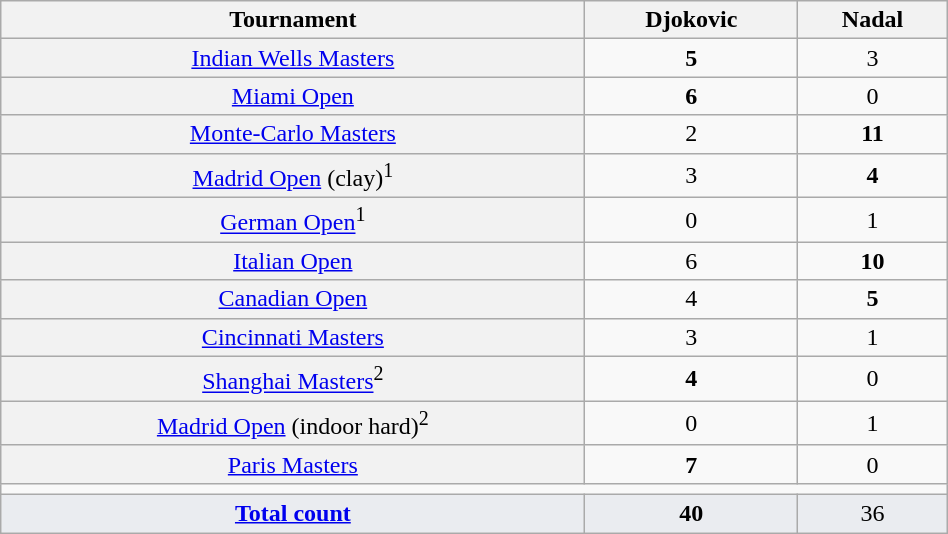<table class=wikitable style="width:50%;text-align:center">
<tr>
<th>Tournament</th>
<th>Djokovic</th>
<th>Nadal</th>
</tr>
<tr>
<td style="background:#F2F2F2"><a href='#'>Indian Wells Masters</a></td>
<td><strong>5</strong></td>
<td>3</td>
</tr>
<tr>
<td style="background:#F2F2F2"><a href='#'>Miami Open</a></td>
<td><strong>6</strong></td>
<td>0</td>
</tr>
<tr>
<td style="background:#F2F2F2"><a href='#'>Monte-Carlo Masters</a></td>
<td>2</td>
<td><strong>11</strong></td>
</tr>
<tr>
<td style="background:#F2F2F2"><a href='#'>Madrid Open</a> (clay)<sup>1</sup></td>
<td>3</td>
<td><strong>4</strong></td>
</tr>
<tr>
<td style="background:#F2F2F2"><a href='#'>German Open</a><sup>1</sup></td>
<td>0</td>
<td>1</td>
</tr>
<tr>
<td style="background:#F2F2F2"><a href='#'>Italian Open</a></td>
<td>6</td>
<td><strong>10</strong></td>
</tr>
<tr>
<td style="background:#F2F2F2"><a href='#'>Canadian Open</a></td>
<td>4</td>
<td><strong>5</strong></td>
</tr>
<tr>
<td style="background:#F2F2F2"><a href='#'>Cincinnati Masters</a></td>
<td>3</td>
<td>1</td>
</tr>
<tr>
<td style="background:#F2F2F2"><a href='#'>Shanghai Masters</a><sup>2</sup></td>
<td><strong>4</strong></td>
<td>0</td>
</tr>
<tr>
<td style="background:#F2F2F2"><a href='#'>Madrid Open</a> (indoor hard)<sup>2</sup></td>
<td>0</td>
<td>1</td>
</tr>
<tr>
<td style="background:#F2F2F2"><a href='#'>Paris Masters</a></td>
<td><strong>7</strong></td>
<td>0</td>
</tr>
<tr>
<td colspan="3"></td>
</tr>
<tr style="background:#EAECF0">
<td><strong><a href='#'>Total count</a></strong></td>
<td><strong>40</strong></td>
<td>36</td>
</tr>
</table>
